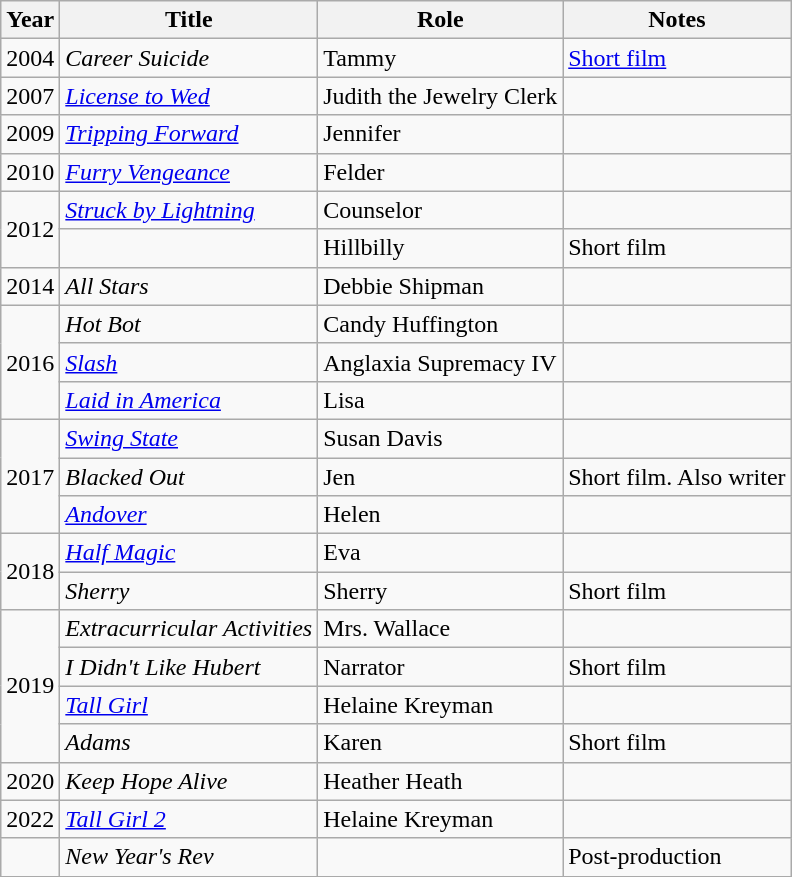<table class="wikitable sortable">
<tr>
<th>Year</th>
<th>Title</th>
<th>Role</th>
<th class="unsortable">Notes</th>
</tr>
<tr>
<td>2004</td>
<td><em>Career Suicide</em></td>
<td>Tammy</td>
<td><a href='#'>Short film</a></td>
</tr>
<tr>
<td>2007</td>
<td><em><a href='#'>License to Wed</a></em></td>
<td>Judith the Jewelry Clerk</td>
<td></td>
</tr>
<tr>
<td>2009</td>
<td><em><a href='#'>Tripping Forward</a></em></td>
<td>Jennifer</td>
<td></td>
</tr>
<tr>
<td>2010</td>
<td><em><a href='#'>Furry Vengeance</a></em></td>
<td>Felder</td>
<td></td>
</tr>
<tr>
<td rowspan="2">2012</td>
<td><em><a href='#'>Struck by Lightning</a></em></td>
<td>Counselor</td>
<td></td>
</tr>
<tr>
<td><em></em></td>
<td>Hillbilly</td>
<td>Short film</td>
</tr>
<tr>
<td>2014</td>
<td><em>All Stars</em></td>
<td>Debbie Shipman</td>
<td></td>
</tr>
<tr>
<td rowspan="3">2016</td>
<td><em>Hot Bot</em></td>
<td>Candy Huffington</td>
<td></td>
</tr>
<tr>
<td><em><a href='#'>Slash</a></em></td>
<td>Anglaxia Supremacy IV</td>
<td></td>
</tr>
<tr>
<td><em><a href='#'>Laid in America</a></em></td>
<td>Lisa</td>
<td></td>
</tr>
<tr>
<td rowspan="3">2017</td>
<td><em><a href='#'>Swing State</a></em></td>
<td>Susan Davis</td>
<td></td>
</tr>
<tr>
<td><em>Blacked Out</em></td>
<td>Jen</td>
<td>Short film. Also writer</td>
</tr>
<tr>
<td><em><a href='#'>Andover</a></em></td>
<td>Helen</td>
<td></td>
</tr>
<tr>
<td rowspan="2">2018</td>
<td><em><a href='#'>Half Magic</a></em></td>
<td>Eva</td>
<td></td>
</tr>
<tr>
<td><em>Sherry</em></td>
<td>Sherry</td>
<td>Short film</td>
</tr>
<tr>
<td rowspan="4">2019</td>
<td><em>Extracurricular Activities</em></td>
<td>Mrs. Wallace</td>
<td></td>
</tr>
<tr>
<td><em>I Didn't Like Hubert</em></td>
<td>Narrator</td>
<td>Short film</td>
</tr>
<tr>
<td><em><a href='#'>Tall Girl</a></em></td>
<td>Helaine Kreyman</td>
<td></td>
</tr>
<tr>
<td><em>Adams</em></td>
<td>Karen</td>
<td>Short film</td>
</tr>
<tr>
<td>2020</td>
<td><em>Keep Hope Alive</em></td>
<td>Heather Heath</td>
<td></td>
</tr>
<tr>
<td>2022</td>
<td><em><a href='#'>Tall Girl 2</a></em></td>
<td>Helaine Kreyman</td>
<td></td>
</tr>
<tr>
<td></td>
<td><em>New Year's Rev</em></td>
<td></td>
<td>Post-production</td>
</tr>
</table>
